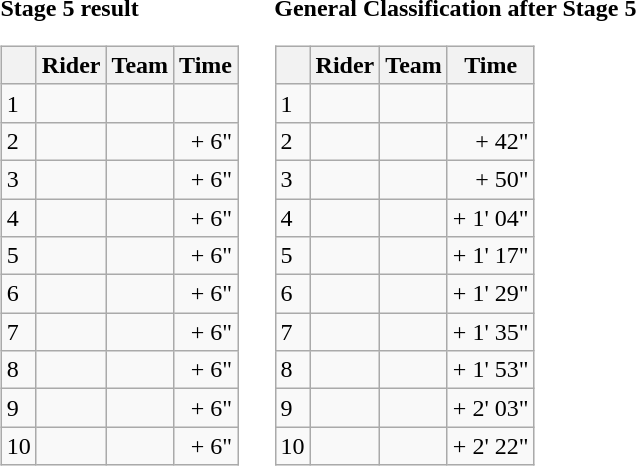<table>
<tr>
<td><strong>Stage 5 result</strong><br><table class="wikitable">
<tr>
<th></th>
<th>Rider</th>
<th>Team</th>
<th>Time</th>
</tr>
<tr>
<td>1</td>
<td></td>
<td></td>
<td align="right"></td>
</tr>
<tr>
<td>2</td>
<td></td>
<td></td>
<td align="right">+ 6"</td>
</tr>
<tr>
<td>3</td>
<td></td>
<td></td>
<td align="right">+ 6"</td>
</tr>
<tr>
<td>4</td>
<td></td>
<td></td>
<td align="right">+ 6"</td>
</tr>
<tr>
<td>5</td>
<td></td>
<td></td>
<td align="right">+ 6"</td>
</tr>
<tr>
<td>6</td>
<td></td>
<td></td>
<td align="right">+ 6"</td>
</tr>
<tr>
<td>7</td>
<td></td>
<td></td>
<td align="right">+ 6"</td>
</tr>
<tr>
<td>8</td>
<td></td>
<td></td>
<td align="right">+ 6"</td>
</tr>
<tr>
<td>9</td>
<td></td>
<td></td>
<td align="right">+ 6"</td>
</tr>
<tr>
<td>10</td>
<td></td>
<td></td>
<td align="right">+ 6"</td>
</tr>
</table>
</td>
<td></td>
<td><strong>General Classification after Stage 5</strong><br><table class="wikitable">
<tr>
<th></th>
<th>Rider</th>
<th>Team</th>
<th>Time</th>
</tr>
<tr>
<td>1</td>
<td></td>
<td></td>
<td align="right"></td>
</tr>
<tr>
<td>2</td>
<td></td>
<td></td>
<td align="right">+ 42"</td>
</tr>
<tr>
<td>3</td>
<td></td>
<td></td>
<td align="right">+ 50"</td>
</tr>
<tr>
<td>4</td>
<td></td>
<td></td>
<td align="right">+ 1' 04"</td>
</tr>
<tr>
<td>5</td>
<td></td>
<td></td>
<td align="right">+ 1' 17"</td>
</tr>
<tr>
<td>6</td>
<td></td>
<td></td>
<td align="right">+ 1' 29"</td>
</tr>
<tr>
<td>7</td>
<td></td>
<td></td>
<td align="right">+ 1' 35"</td>
</tr>
<tr>
<td>8</td>
<td></td>
<td></td>
<td align="right">+ 1' 53"</td>
</tr>
<tr>
<td>9</td>
<td></td>
<td></td>
<td align="right">+ 2' 03"</td>
</tr>
<tr>
<td>10</td>
<td></td>
<td></td>
<td align="right">+ 2' 22"</td>
</tr>
</table>
</td>
</tr>
</table>
